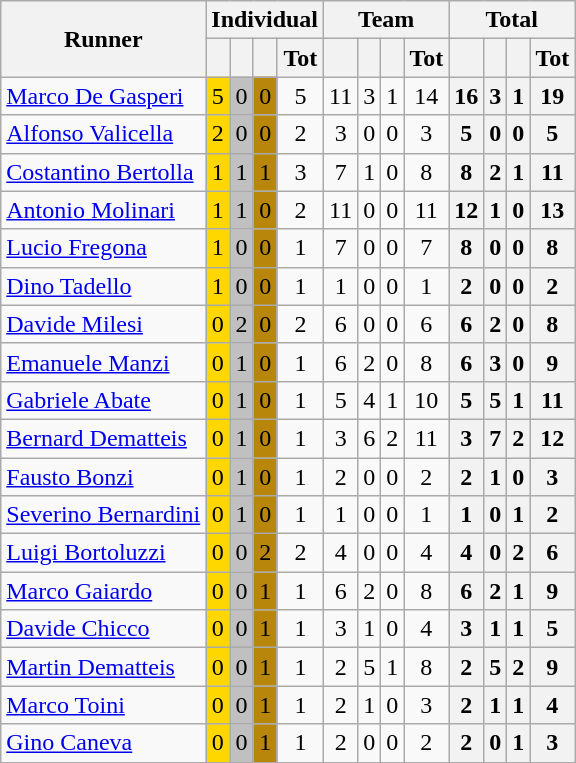<table class="wikitable" style="text-align:center; font-size:100%">
<tr>
<th ROWSPAN=2>Runner</th>
<th colspan=4>Individual</th>
<th colspan=4>Team</th>
<th colspan=4>Total</th>
</tr>
<tr>
<th></th>
<th></th>
<th></th>
<th>Tot</th>
<th></th>
<th></th>
<th></th>
<th>Tot</th>
<th></th>
<th></th>
<th></th>
<th>Tot</th>
</tr>
<tr>
<td align=left><a href='#'>Marco De Gasperi</a></td>
<td bgcolor=#ffd700>5</td>
<td bgcolor=#c0c0c0>0</td>
<td bgcolor=#b8860b>0</td>
<td>5</td>
<td>11</td>
<td>3</td>
<td>1</td>
<td>14</td>
<th>16</th>
<th>3</th>
<th>1</th>
<th>19</th>
</tr>
<tr>
<td align=left><a href='#'>Alfonso Valicella</a></td>
<td bgcolor=#ffd700>2</td>
<td bgcolor=#c0c0c0>0</td>
<td bgcolor=#b8860b>0</td>
<td>2</td>
<td>3</td>
<td>0</td>
<td>0</td>
<td>3</td>
<th>5</th>
<th>0</th>
<th>0</th>
<th>5</th>
</tr>
<tr>
<td align=left><a href='#'>Costantino Bertolla</a></td>
<td bgcolor=#ffd700>1</td>
<td bgcolor=#c0c0c0>1</td>
<td bgcolor=#b8860b>1</td>
<td>3</td>
<td>7</td>
<td>1</td>
<td>0</td>
<td>8</td>
<th>8</th>
<th>2</th>
<th>1</th>
<th>11</th>
</tr>
<tr>
<td align=left><a href='#'>Antonio Molinari</a></td>
<td bgcolor=#ffd700>1</td>
<td bgcolor=#c0c0c0>1</td>
<td bgcolor=#b8860b>0</td>
<td>2</td>
<td>11</td>
<td>0</td>
<td>0</td>
<td>11</td>
<th>12</th>
<th>1</th>
<th>0</th>
<th>13</th>
</tr>
<tr>
<td align=left><a href='#'>Lucio Fregona</a></td>
<td bgcolor=#ffd700>1</td>
<td bgcolor=#c0c0c0>0</td>
<td bgcolor=#b8860b>0</td>
<td>1</td>
<td>7</td>
<td>0</td>
<td>0</td>
<td>7</td>
<th>8</th>
<th>0</th>
<th>0</th>
<th>8</th>
</tr>
<tr>
<td align=left><a href='#'>Dino Tadello</a></td>
<td bgcolor=#ffd700>1</td>
<td bgcolor=#c0c0c0>0</td>
<td bgcolor=#b8860b>0</td>
<td>1</td>
<td>1</td>
<td>0</td>
<td>0</td>
<td>1</td>
<th>2</th>
<th>0</th>
<th>0</th>
<th>2</th>
</tr>
<tr>
<td align=left><a href='#'>Davide Milesi</a></td>
<td bgcolor=#ffd700>0</td>
<td bgcolor=#c0c0c0>2</td>
<td bgcolor=#b8860b>0</td>
<td>2</td>
<td>6</td>
<td>0</td>
<td>0</td>
<td>6</td>
<th>6</th>
<th>2</th>
<th>0</th>
<th>8</th>
</tr>
<tr>
<td align=left><a href='#'>Emanuele Manzi</a></td>
<td bgcolor=#ffd700>0</td>
<td bgcolor=#c0c0c0>1</td>
<td bgcolor=#b8860b>0</td>
<td>1</td>
<td>6</td>
<td>2</td>
<td>0</td>
<td>8</td>
<th>6</th>
<th>3</th>
<th>0</th>
<th>9</th>
</tr>
<tr>
<td align=left><a href='#'>Gabriele Abate</a></td>
<td bgcolor=#ffd700>0</td>
<td bgcolor=#c0c0c0>1</td>
<td bgcolor=#b8860b>0</td>
<td>1</td>
<td>5</td>
<td>4</td>
<td>1</td>
<td>10</td>
<th>5</th>
<th>5</th>
<th>1</th>
<th>11</th>
</tr>
<tr>
<td align=left><a href='#'>Bernard Dematteis</a></td>
<td bgcolor=#ffd700>0</td>
<td bgcolor=#c0c0c0>1</td>
<td bgcolor=#b8860b>0</td>
<td>1</td>
<td>3</td>
<td>6</td>
<td>2</td>
<td>11</td>
<th>3</th>
<th>7</th>
<th>2</th>
<th>12</th>
</tr>
<tr>
<td align=left><a href='#'>Fausto Bonzi</a></td>
<td bgcolor=#ffd700>0</td>
<td bgcolor=#c0c0c0>1</td>
<td bgcolor=#b8860b>0</td>
<td>1</td>
<td>2</td>
<td>0</td>
<td>0</td>
<td>2</td>
<th>2</th>
<th>1</th>
<th>0</th>
<th>3</th>
</tr>
<tr>
<td align=left><a href='#'>Severino Bernardini</a></td>
<td bgcolor=#ffd700>0</td>
<td bgcolor=#c0c0c0>1</td>
<td bgcolor=#b8860b>0</td>
<td>1</td>
<td>1</td>
<td>0</td>
<td>0</td>
<td>1</td>
<th>1</th>
<th>0</th>
<th>1</th>
<th>2</th>
</tr>
<tr>
<td align=left><a href='#'>Luigi Bortoluzzi</a></td>
<td bgcolor=#ffd700>0</td>
<td bgcolor=#c0c0c0>0</td>
<td bgcolor=#b8860b>2</td>
<td>2</td>
<td>4</td>
<td>0</td>
<td>0</td>
<td>4</td>
<th>4</th>
<th>0</th>
<th>2</th>
<th>6</th>
</tr>
<tr>
<td align=left><a href='#'>Marco Gaiardo</a></td>
<td bgcolor=#ffd700>0</td>
<td bgcolor=#c0c0c0>0</td>
<td bgcolor=#b8860b>1</td>
<td>1</td>
<td>6</td>
<td>2</td>
<td>0</td>
<td>8</td>
<th>6</th>
<th>2</th>
<th>1</th>
<th>9</th>
</tr>
<tr>
<td align=left><a href='#'>Davide Chicco</a></td>
<td bgcolor=#ffd700>0</td>
<td bgcolor=#c0c0c0>0</td>
<td bgcolor=#b8860b>1</td>
<td>1</td>
<td>3</td>
<td>1</td>
<td>0</td>
<td>4</td>
<th>3</th>
<th>1</th>
<th>1</th>
<th>5</th>
</tr>
<tr>
<td align=left><a href='#'>Martin Dematteis</a></td>
<td bgcolor=#ffd700>0</td>
<td bgcolor=#c0c0c0>0</td>
<td bgcolor=#b8860b>1</td>
<td>1</td>
<td>2</td>
<td>5</td>
<td>1</td>
<td>8</td>
<th>2</th>
<th>5</th>
<th>2</th>
<th>9</th>
</tr>
<tr>
<td align=left><a href='#'>Marco Toini</a></td>
<td bgcolor=#ffd700>0</td>
<td bgcolor=#c0c0c0>0</td>
<td bgcolor=#b8860b>1</td>
<td>1</td>
<td>2</td>
<td>1</td>
<td>0</td>
<td>3</td>
<th>2</th>
<th>1</th>
<th>1</th>
<th>4</th>
</tr>
<tr>
<td align=left><a href='#'>Gino Caneva</a></td>
<td bgcolor=#ffd700>0</td>
<td bgcolor=#c0c0c0>0</td>
<td bgcolor=#b8860b>1</td>
<td>1</td>
<td>2</td>
<td>0</td>
<td>0</td>
<td>2</td>
<th>2</th>
<th>0</th>
<th>1</th>
<th>3</th>
</tr>
</table>
